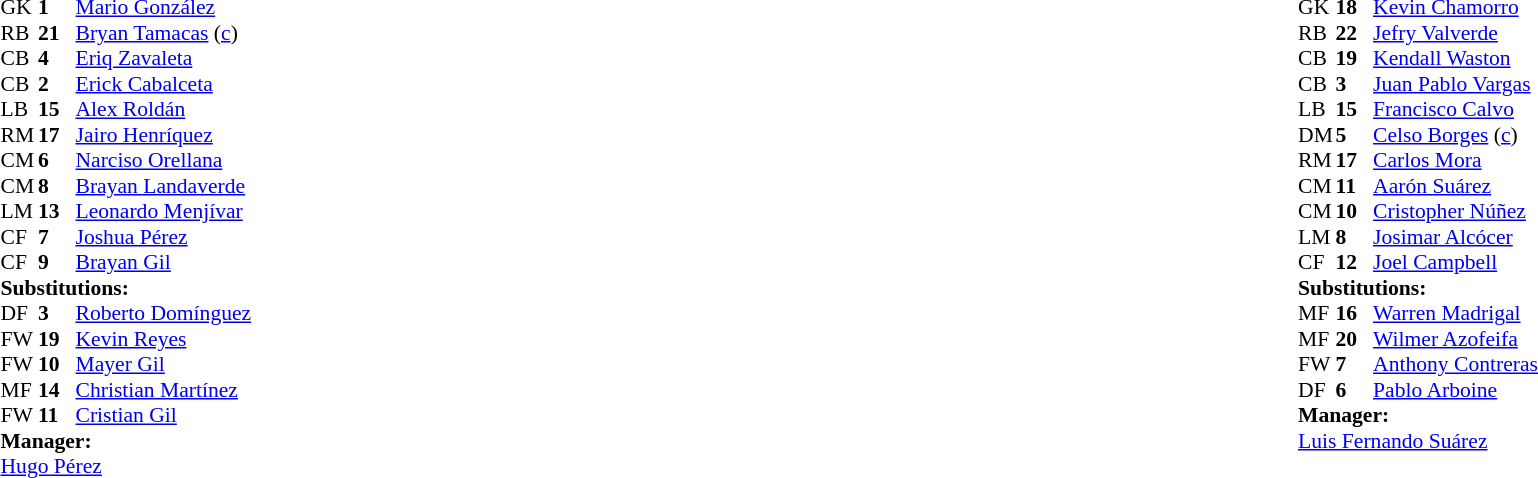<table width="100%">
<tr>
<td valign="top" width="40%"><br><table style="font-size:90%" cellspacing="0" cellpadding="0">
<tr>
<th width=25></th>
<th width=25></th>
</tr>
<tr>
<td>GK</td>
<td><strong>1</strong></td>
<td><a href='#'>Mario González</a></td>
</tr>
<tr>
<td>RB</td>
<td><strong>21</strong></td>
<td><a href='#'>Bryan Tamacas</a> (<a href='#'>c</a>)</td>
</tr>
<tr>
<td>CB</td>
<td><strong>4</strong></td>
<td><a href='#'>Eriq Zavaleta</a></td>
<td></td>
<td></td>
</tr>
<tr>
<td>CB</td>
<td><strong>2</strong></td>
<td><a href='#'>Erick Cabalceta</a></td>
</tr>
<tr>
<td>LB</td>
<td><strong>15</strong></td>
<td><a href='#'>Alex Roldán</a></td>
</tr>
<tr>
<td>RM</td>
<td><strong>17</strong></td>
<td><a href='#'>Jairo Henríquez</a></td>
<td></td>
<td></td>
</tr>
<tr>
<td>CM</td>
<td><strong>6</strong></td>
<td><a href='#'>Narciso Orellana</a></td>
<td></td>
<td></td>
</tr>
<tr>
<td>CM</td>
<td><strong>8</strong></td>
<td><a href='#'>Brayan Landaverde</a></td>
</tr>
<tr>
<td>LM</td>
<td><strong>13</strong></td>
<td><a href='#'>Leonardo Menjívar</a></td>
<td></td>
<td></td>
</tr>
<tr>
<td>CF</td>
<td><strong>7</strong></td>
<td><a href='#'>Joshua Pérez</a></td>
</tr>
<tr>
<td>CF</td>
<td><strong>9</strong></td>
<td><a href='#'>Brayan Gil</a></td>
<td></td>
<td></td>
</tr>
<tr>
<td colspan=3><strong>Substitutions:</strong></td>
</tr>
<tr>
<td>DF</td>
<td><strong>3</strong></td>
<td><a href='#'>Roberto Domínguez</a></td>
<td></td>
<td></td>
</tr>
<tr>
<td>FW</td>
<td><strong>19</strong></td>
<td><a href='#'>Kevin Reyes</a></td>
<td></td>
<td></td>
</tr>
<tr>
<td>FW</td>
<td><strong>10</strong></td>
<td><a href='#'>Mayer Gil</a></td>
<td></td>
<td></td>
</tr>
<tr>
<td>MF</td>
<td><strong>14</strong></td>
<td><a href='#'>Christian Martínez</a></td>
<td></td>
<td></td>
</tr>
<tr>
<td>FW</td>
<td><strong>11</strong></td>
<td><a href='#'>Cristian Gil</a></td>
<td></td>
<td></td>
</tr>
<tr>
<td colspan=3><strong>Manager:</strong></td>
</tr>
<tr>
<td colspan=3> <a href='#'>Hugo Pérez</a></td>
</tr>
</table>
</td>
<td valign="top"></td>
<td valign="top" width="50%"><br><table style="font-size:90%; margin:auto" cellspacing="0" cellpadding="0">
<tr>
<th width=25></th>
<th width=25></th>
</tr>
<tr>
<td>GK</td>
<td><strong>18</strong></td>
<td><a href='#'>Kevin Chamorro</a></td>
</tr>
<tr>
<td>RB</td>
<td><strong>22</strong></td>
<td><a href='#'>Jefry Valverde</a></td>
</tr>
<tr>
<td>CB</td>
<td><strong>19</strong></td>
<td><a href='#'>Kendall Waston</a></td>
</tr>
<tr>
<td>CB</td>
<td><strong>3</strong></td>
<td><a href='#'>Juan Pablo Vargas</a></td>
<td></td>
</tr>
<tr>
<td>LB</td>
<td><strong>15</strong></td>
<td><a href='#'>Francisco Calvo</a></td>
</tr>
<tr>
<td>DM</td>
<td><strong>5</strong></td>
<td><a href='#'>Celso Borges</a> (<a href='#'>c</a>)</td>
</tr>
<tr>
<td>RM</td>
<td><strong>17</strong></td>
<td><a href='#'>Carlos Mora</a></td>
<td></td>
<td></td>
</tr>
<tr>
<td>CM</td>
<td><strong>11</strong></td>
<td><a href='#'>Aarón Suárez</a></td>
<td></td>
<td></td>
</tr>
<tr>
<td>CM</td>
<td><strong>10</strong></td>
<td><a href='#'>Cristopher Núñez</a></td>
<td></td>
<td></td>
</tr>
<tr>
<td>LM</td>
<td><strong>8</strong></td>
<td><a href='#'>Josimar Alcócer</a></td>
</tr>
<tr>
<td>CF</td>
<td><strong>12</strong></td>
<td><a href='#'>Joel Campbell</a></td>
</tr>
<tr>
<td colspan=3><strong>Substitutions:</strong></td>
</tr>
<tr>
<td>MF</td>
<td><strong>16</strong></td>
<td><a href='#'>Warren Madrigal</a></td>
<td></td>
<td> </td>
</tr>
<tr>
<td>MF</td>
<td><strong>20</strong></td>
<td><a href='#'>Wilmer Azofeifa</a></td>
<td></td>
<td></td>
</tr>
<tr>
<td>FW</td>
<td><strong>7</strong></td>
<td><a href='#'>Anthony Contreras</a></td>
<td></td>
<td></td>
</tr>
<tr>
<td>DF</td>
<td><strong>6</strong></td>
<td><a href='#'>Pablo Arboine</a></td>
<td></td>
<td></td>
</tr>
<tr>
<td colspan=3><strong>Manager:</strong></td>
</tr>
<tr>
<td colspan=3> <a href='#'>Luis Fernando Suárez</a></td>
</tr>
</table>
</td>
</tr>
</table>
